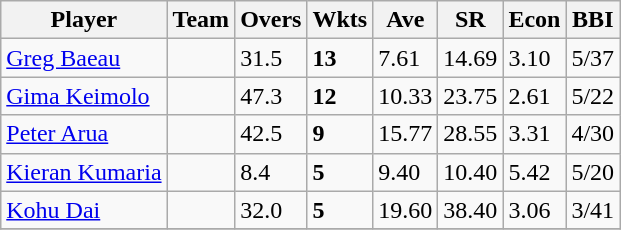<table class="wikitable sortable">
<tr>
<th>Player</th>
<th>Team</th>
<th>Overs</th>
<th>Wkts</th>
<th>Ave</th>
<th>SR</th>
<th>Econ</th>
<th>BBI</th>
</tr>
<tr>
<td><a href='#'>Greg Baeau</a></td>
<td></td>
<td>31.5</td>
<td><strong>13</strong></td>
<td>7.61</td>
<td>14.69</td>
<td>3.10</td>
<td>5/37</td>
</tr>
<tr>
<td><a href='#'>Gima Keimolo</a></td>
<td></td>
<td>47.3</td>
<td><strong>12</strong></td>
<td>10.33</td>
<td>23.75</td>
<td>2.61</td>
<td>5/22</td>
</tr>
<tr>
<td><a href='#'>Peter Arua</a></td>
<td></td>
<td>42.5</td>
<td><strong>9</strong></td>
<td>15.77</td>
<td>28.55</td>
<td>3.31</td>
<td>4/30</td>
</tr>
<tr>
<td><a href='#'>Kieran Kumaria</a></td>
<td></td>
<td>8.4</td>
<td><strong>5</strong></td>
<td>9.40</td>
<td>10.40</td>
<td>5.42</td>
<td>5/20</td>
</tr>
<tr>
<td><a href='#'>Kohu Dai</a></td>
<td></td>
<td>32.0</td>
<td><strong>5</strong></td>
<td>19.60</td>
<td>38.40</td>
<td>3.06</td>
<td>3/41</td>
</tr>
<tr>
</tr>
</table>
